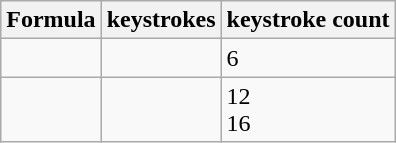<table class="wikitable" border="1">
<tr>
<th>Formula</th>
<th>keystrokes</th>
<th>keystroke count</th>
</tr>
<tr>
<td></td>
<td>     </td>
<td>6</td>
</tr>
<tr>
<td></td>
<td>           <br>               </td>
<td>12<br>16</td>
</tr>
</table>
